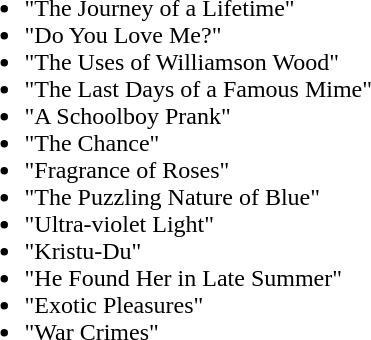<table border="0" cellpadding="5">
<tr ---->
<td valign="top"><br><ul><li>"The Journey of a Lifetime"</li><li>"Do You Love Me?"</li><li>"The Uses of Williamson Wood"</li><li>"The Last Days of a Famous Mime"</li><li>"A Schoolboy Prank"</li><li>"The Chance"</li><li>"Fragrance of Roses"</li><li>"The Puzzling Nature of Blue"</li><li>"Ultra-violet Light"</li><li>"Kristu-Du"</li><li>"He Found Her in Late Summer"</li><li>"Exotic Pleasures"</li><li>"War Crimes"</li></ul></td>
</tr>
</table>
